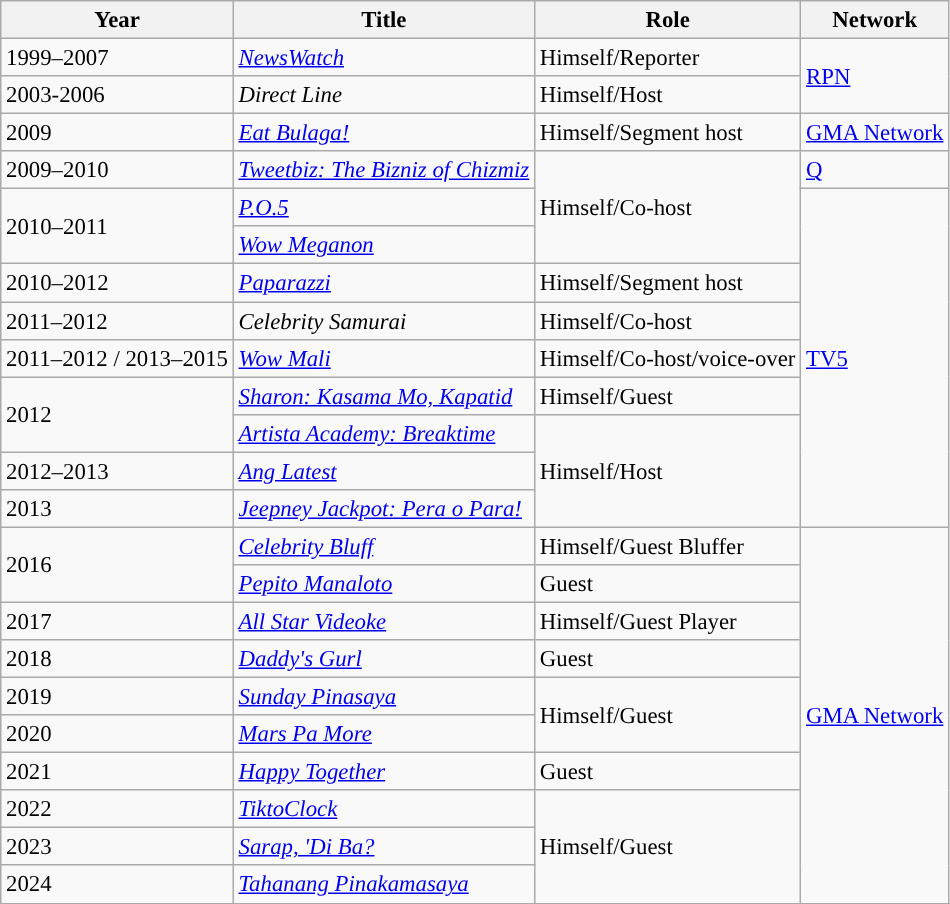<table class="wikitable" style="font-size: 95%;">
<tr>
<th>Year</th>
<th>Title</th>
<th>Role</th>
<th>Network</th>
</tr>
<tr>
<td>1999–2007</td>
<td><em><a href='#'>NewsWatch</a></em></td>
<td>Himself/Reporter</td>
<td rowspan="2"><a href='#'>RPN</a></td>
</tr>
<tr>
<td>2003-2006</td>
<td><em>Direct Line</em></td>
<td>Himself/Host</td>
</tr>
<tr>
<td>2009</td>
<td><em><a href='#'>Eat Bulaga!</a></em></td>
<td>Himself/Segment host</td>
<td><a href='#'>GMA Network</a></td>
</tr>
<tr>
<td>2009–2010</td>
<td><em><a href='#'>Tweetbiz: The Bizniz of Chizmiz</a></em></td>
<td rowspan="3">Himself/Co-host</td>
<td><a href='#'>Q</a></td>
</tr>
<tr>
<td rowspan="2">2010–2011</td>
<td><em><a href='#'>P.O.5</a></em></td>
<td rowspan="9"><a href='#'>TV5</a></td>
</tr>
<tr>
<td><em><a href='#'>Wow Meganon</a></em></td>
</tr>
<tr>
<td>2010–2012</td>
<td><em><a href='#'>Paparazzi</a></em></td>
<td>Himself/Segment host</td>
</tr>
<tr>
<td>2011–2012</td>
<td><em>Celebrity Samurai</em></td>
<td>Himself/Co-host</td>
</tr>
<tr>
<td>2011–2012 / 2013–2015</td>
<td><em><a href='#'>Wow Mali</a></em></td>
<td>Himself/Co-host/voice-over</td>
</tr>
<tr>
<td rowspan="2">2012</td>
<td><em><a href='#'>Sharon: Kasama Mo, Kapatid</a></em></td>
<td>Himself/Guest</td>
</tr>
<tr>
<td><em><a href='#'>Artista Academy: Breaktime</a></em></td>
<td rowspan="3">Himself/Host</td>
</tr>
<tr>
<td>2012–2013</td>
<td><em><a href='#'>Ang Latest</a></em></td>
</tr>
<tr>
<td>2013</td>
<td><em><a href='#'>Jeepney Jackpot: Pera o Para!</a></em></td>
</tr>
<tr>
<td rowspan="2">2016</td>
<td><em><a href='#'>Celebrity Bluff</a></em></td>
<td>Himself/Guest Bluffer</td>
<td rowspan="10"><a href='#'>GMA Network</a></td>
</tr>
<tr>
<td><em><a href='#'>Pepito Manaloto</a></em></td>
<td>Guest</td>
</tr>
<tr>
<td>2017</td>
<td><em><a href='#'>All Star Videoke</a></em></td>
<td>Himself/Guest Player</td>
</tr>
<tr>
<td>2018</td>
<td><em><a href='#'>Daddy's Gurl</a></em></td>
<td>Guest</td>
</tr>
<tr>
<td>2019</td>
<td><em><a href='#'>Sunday Pinasaya</a></em></td>
<td rowspan="2">Himself/Guest</td>
</tr>
<tr>
<td>2020</td>
<td><em><a href='#'>Mars Pa More</a></em></td>
</tr>
<tr>
<td>2021</td>
<td><em><a href='#'>Happy Together</a></em></td>
<td>Guest</td>
</tr>
<tr>
<td>2022</td>
<td><em><a href='#'>TiktoClock</a></em></td>
<td rowspan="3">Himself/Guest</td>
</tr>
<tr>
<td>2023</td>
<td><em><a href='#'>Sarap, 'Di Ba?</a></em></td>
</tr>
<tr>
<td>2024</td>
<td><em><a href='#'>Tahanang Pinakamasaya</a></em></td>
</tr>
<tr>
</tr>
</table>
